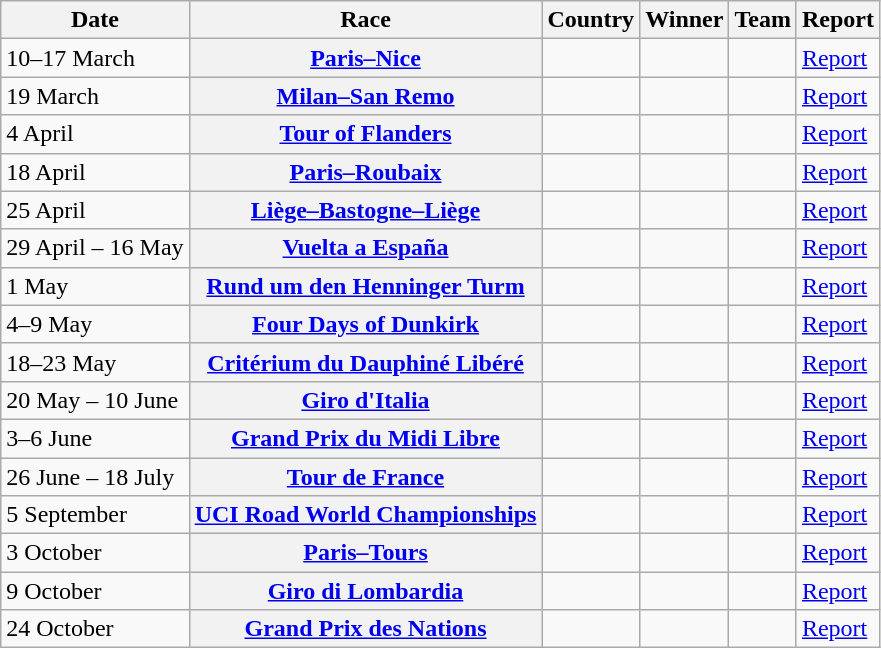<table class="wikitable plainrowheaders">
<tr>
<th scope="col">Date</th>
<th scope="col">Race</th>
<th scope="col">Country</th>
<th scope="col">Winner</th>
<th scope="col">Team</th>
<th scope="col">Report</th>
</tr>
<tr>
<td>10–17 March</td>
<th scope="row"><a href='#'>Paris–Nice</a></th>
<td></td>
<td></td>
<td></td>
<td><a href='#'>Report</a></td>
</tr>
<tr>
<td>19 March</td>
<th scope="row"><a href='#'>Milan–San Remo</a></th>
<td></td>
<td></td>
<td></td>
<td><a href='#'>Report</a></td>
</tr>
<tr>
<td>4 April</td>
<th scope="row"><a href='#'>Tour of Flanders</a></th>
<td></td>
<td></td>
<td></td>
<td><a href='#'>Report</a></td>
</tr>
<tr>
<td>18 April</td>
<th scope="row"><a href='#'>Paris–Roubaix</a></th>
<td></td>
<td></td>
<td></td>
<td><a href='#'>Report</a></td>
</tr>
<tr>
<td>25 April</td>
<th scope="row"><a href='#'>Liège–Bastogne–Liège</a></th>
<td></td>
<td></td>
<td></td>
<td><a href='#'>Report</a></td>
</tr>
<tr>
<td>29 April – 16 May</td>
<th scope="row"><a href='#'>Vuelta a España</a></th>
<td></td>
<td></td>
<td></td>
<td><a href='#'>Report</a></td>
</tr>
<tr>
<td>1 May</td>
<th scope="row"><a href='#'>Rund um den Henninger Turm</a></th>
<td></td>
<td></td>
<td></td>
<td><a href='#'>Report</a></td>
</tr>
<tr>
<td>4–9 May</td>
<th scope="row"><a href='#'>Four Days of Dunkirk</a></th>
<td></td>
<td></td>
<td></td>
<td><a href='#'>Report</a></td>
</tr>
<tr>
<td>18–23 May</td>
<th scope="row"><a href='#'>Critérium du Dauphiné Libéré</a></th>
<td></td>
<td></td>
<td></td>
<td><a href='#'>Report</a></td>
</tr>
<tr>
<td>20 May – 10 June</td>
<th scope="row"><a href='#'>Giro d'Italia</a></th>
<td></td>
<td></td>
<td></td>
<td><a href='#'>Report</a></td>
</tr>
<tr>
<td>3–6 June</td>
<th scope="row"><a href='#'>Grand Prix du Midi Libre</a></th>
<td></td>
<td></td>
<td></td>
<td><a href='#'>Report</a></td>
</tr>
<tr>
<td>26 June – 18 July</td>
<th scope="row"><a href='#'>Tour de France</a></th>
<td></td>
<td></td>
<td></td>
<td><a href='#'>Report</a></td>
</tr>
<tr>
<td>5 September</td>
<th scope="row"><a href='#'>UCI Road World Championships</a></th>
<td></td>
<td></td>
<td></td>
<td><a href='#'>Report</a></td>
</tr>
<tr>
<td>3 October</td>
<th scope="row"><a href='#'>Paris–Tours</a></th>
<td></td>
<td></td>
<td></td>
<td><a href='#'>Report</a></td>
</tr>
<tr>
<td>9 October</td>
<th scope="row"><a href='#'>Giro di Lombardia</a></th>
<td></td>
<td></td>
<td></td>
<td><a href='#'>Report</a></td>
</tr>
<tr>
<td>24 October</td>
<th scope="row"><a href='#'>Grand Prix des Nations</a></th>
<td></td>
<td></td>
<td></td>
<td><a href='#'>Report</a></td>
</tr>
</table>
